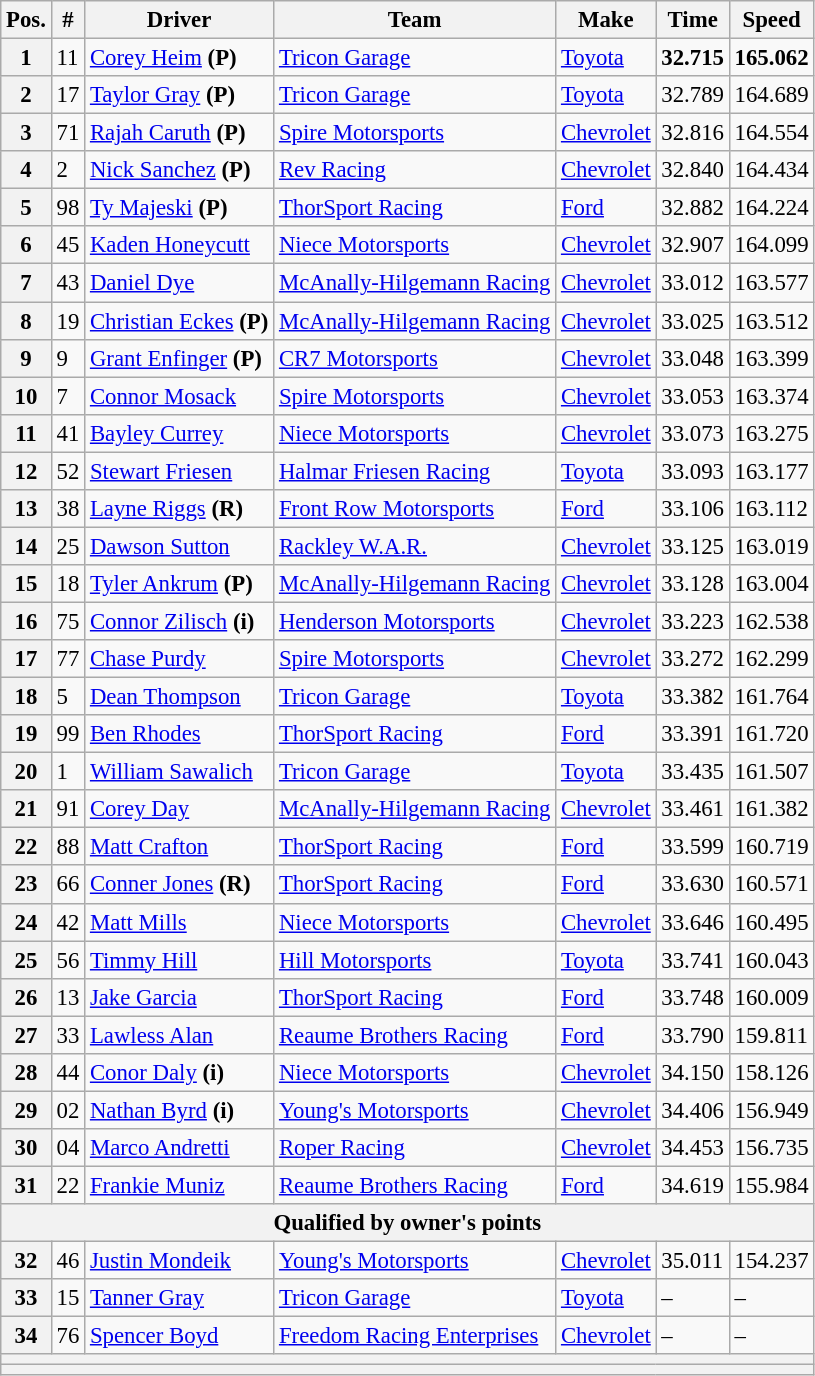<table class="wikitable" style="font-size:95%">
<tr>
<th>Pos.</th>
<th>#</th>
<th>Driver</th>
<th>Team</th>
<th>Make</th>
<th>Time</th>
<th>Speed</th>
</tr>
<tr>
<th>1</th>
<td>11</td>
<td><a href='#'>Corey Heim</a> <strong>(P)</strong></td>
<td><a href='#'>Tricon Garage</a></td>
<td><a href='#'>Toyota</a></td>
<td><strong>32.715</strong></td>
<td><strong>165.062</strong></td>
</tr>
<tr>
<th>2</th>
<td>17</td>
<td><a href='#'>Taylor Gray</a> <strong>(P)</strong></td>
<td><a href='#'>Tricon Garage</a></td>
<td><a href='#'>Toyota</a></td>
<td>32.789</td>
<td>164.689</td>
</tr>
<tr>
<th>3</th>
<td>71</td>
<td><a href='#'>Rajah Caruth</a> <strong>(P)</strong></td>
<td><a href='#'>Spire Motorsports</a></td>
<td><a href='#'>Chevrolet</a></td>
<td>32.816</td>
<td>164.554</td>
</tr>
<tr>
<th>4</th>
<td>2</td>
<td><a href='#'>Nick Sanchez</a> <strong>(P)</strong></td>
<td><a href='#'>Rev Racing</a></td>
<td><a href='#'>Chevrolet</a></td>
<td>32.840</td>
<td>164.434</td>
</tr>
<tr>
<th>5</th>
<td>98</td>
<td><a href='#'>Ty Majeski</a> <strong>(P)</strong></td>
<td><a href='#'>ThorSport Racing</a></td>
<td><a href='#'>Ford</a></td>
<td>32.882</td>
<td>164.224</td>
</tr>
<tr>
<th>6</th>
<td>45</td>
<td><a href='#'>Kaden Honeycutt</a></td>
<td><a href='#'>Niece Motorsports</a></td>
<td><a href='#'>Chevrolet</a></td>
<td>32.907</td>
<td>164.099</td>
</tr>
<tr>
<th>7</th>
<td>43</td>
<td><a href='#'>Daniel Dye</a></td>
<td><a href='#'>McAnally-Hilgemann Racing</a></td>
<td><a href='#'>Chevrolet</a></td>
<td>33.012</td>
<td>163.577</td>
</tr>
<tr>
<th>8</th>
<td>19</td>
<td><a href='#'>Christian Eckes</a> <strong>(P)</strong></td>
<td><a href='#'>McAnally-Hilgemann Racing</a></td>
<td><a href='#'>Chevrolet</a></td>
<td>33.025</td>
<td>163.512</td>
</tr>
<tr>
<th>9</th>
<td>9</td>
<td><a href='#'>Grant Enfinger</a> <strong>(P)</strong></td>
<td><a href='#'>CR7 Motorsports</a></td>
<td><a href='#'>Chevrolet</a></td>
<td>33.048</td>
<td>163.399</td>
</tr>
<tr>
<th>10</th>
<td>7</td>
<td><a href='#'>Connor Mosack</a></td>
<td><a href='#'>Spire Motorsports</a></td>
<td><a href='#'>Chevrolet</a></td>
<td>33.053</td>
<td>163.374</td>
</tr>
<tr>
<th>11</th>
<td>41</td>
<td><a href='#'>Bayley Currey</a></td>
<td><a href='#'>Niece Motorsports</a></td>
<td><a href='#'>Chevrolet</a></td>
<td>33.073</td>
<td>163.275</td>
</tr>
<tr>
<th>12</th>
<td>52</td>
<td><a href='#'>Stewart Friesen</a></td>
<td><a href='#'>Halmar Friesen Racing</a></td>
<td><a href='#'>Toyota</a></td>
<td>33.093</td>
<td>163.177</td>
</tr>
<tr>
<th>13</th>
<td>38</td>
<td><a href='#'>Layne Riggs</a> <strong>(R)</strong></td>
<td><a href='#'>Front Row Motorsports</a></td>
<td><a href='#'>Ford</a></td>
<td>33.106</td>
<td>163.112</td>
</tr>
<tr>
<th>14</th>
<td>25</td>
<td><a href='#'>Dawson Sutton</a></td>
<td><a href='#'>Rackley W.A.R.</a></td>
<td><a href='#'>Chevrolet</a></td>
<td>33.125</td>
<td>163.019</td>
</tr>
<tr>
<th>15</th>
<td>18</td>
<td><a href='#'>Tyler Ankrum</a> <strong>(P)</strong></td>
<td><a href='#'>McAnally-Hilgemann Racing</a></td>
<td><a href='#'>Chevrolet</a></td>
<td>33.128</td>
<td>163.004</td>
</tr>
<tr>
<th>16</th>
<td>75</td>
<td><a href='#'>Connor Zilisch</a> <strong>(i)</strong></td>
<td><a href='#'>Henderson Motorsports</a></td>
<td><a href='#'>Chevrolet</a></td>
<td>33.223</td>
<td>162.538</td>
</tr>
<tr>
<th>17</th>
<td>77</td>
<td><a href='#'>Chase Purdy</a></td>
<td><a href='#'>Spire Motorsports</a></td>
<td><a href='#'>Chevrolet</a></td>
<td>33.272</td>
<td>162.299</td>
</tr>
<tr>
<th>18</th>
<td>5</td>
<td><a href='#'>Dean Thompson</a></td>
<td><a href='#'>Tricon Garage</a></td>
<td><a href='#'>Toyota</a></td>
<td>33.382</td>
<td>161.764</td>
</tr>
<tr>
<th>19</th>
<td>99</td>
<td><a href='#'>Ben Rhodes</a></td>
<td><a href='#'>ThorSport Racing</a></td>
<td><a href='#'>Ford</a></td>
<td>33.391</td>
<td>161.720</td>
</tr>
<tr>
<th>20</th>
<td>1</td>
<td><a href='#'>William Sawalich</a></td>
<td><a href='#'>Tricon Garage</a></td>
<td><a href='#'>Toyota</a></td>
<td>33.435</td>
<td>161.507</td>
</tr>
<tr>
<th>21</th>
<td>91</td>
<td><a href='#'>Corey Day</a></td>
<td><a href='#'>McAnally-Hilgemann Racing</a></td>
<td><a href='#'>Chevrolet</a></td>
<td>33.461</td>
<td>161.382</td>
</tr>
<tr>
<th>22</th>
<td>88</td>
<td><a href='#'>Matt Crafton</a></td>
<td><a href='#'>ThorSport Racing</a></td>
<td><a href='#'>Ford</a></td>
<td>33.599</td>
<td>160.719</td>
</tr>
<tr>
<th>23</th>
<td>66</td>
<td><a href='#'>Conner Jones</a> <strong>(R)</strong></td>
<td><a href='#'>ThorSport Racing</a></td>
<td><a href='#'>Ford</a></td>
<td>33.630</td>
<td>160.571</td>
</tr>
<tr>
<th>24</th>
<td>42</td>
<td><a href='#'>Matt Mills</a></td>
<td><a href='#'>Niece Motorsports</a></td>
<td><a href='#'>Chevrolet</a></td>
<td>33.646</td>
<td>160.495</td>
</tr>
<tr>
<th>25</th>
<td>56</td>
<td><a href='#'>Timmy Hill</a></td>
<td><a href='#'>Hill Motorsports</a></td>
<td><a href='#'>Toyota</a></td>
<td>33.741</td>
<td>160.043</td>
</tr>
<tr>
<th>26</th>
<td>13</td>
<td><a href='#'>Jake Garcia</a></td>
<td><a href='#'>ThorSport Racing</a></td>
<td><a href='#'>Ford</a></td>
<td>33.748</td>
<td>160.009</td>
</tr>
<tr>
<th>27</th>
<td>33</td>
<td><a href='#'>Lawless Alan</a></td>
<td><a href='#'>Reaume Brothers Racing</a></td>
<td><a href='#'>Ford</a></td>
<td>33.790</td>
<td>159.811</td>
</tr>
<tr>
<th>28</th>
<td>44</td>
<td><a href='#'>Conor Daly</a> <strong>(i)</strong></td>
<td><a href='#'>Niece Motorsports</a></td>
<td><a href='#'>Chevrolet</a></td>
<td>34.150</td>
<td>158.126</td>
</tr>
<tr>
<th>29</th>
<td>02</td>
<td><a href='#'>Nathan Byrd</a> <strong>(i)</strong></td>
<td><a href='#'>Young's Motorsports</a></td>
<td><a href='#'>Chevrolet</a></td>
<td>34.406</td>
<td>156.949</td>
</tr>
<tr>
<th>30</th>
<td>04</td>
<td><a href='#'>Marco Andretti</a></td>
<td><a href='#'>Roper Racing</a></td>
<td><a href='#'>Chevrolet</a></td>
<td>34.453</td>
<td>156.735</td>
</tr>
<tr>
<th>31</th>
<td>22</td>
<td><a href='#'>Frankie Muniz</a></td>
<td><a href='#'>Reaume Brothers Racing</a></td>
<td><a href='#'>Ford</a></td>
<td>34.619</td>
<td>155.984</td>
</tr>
<tr>
<th colspan="7">Qualified by owner's points</th>
</tr>
<tr>
<th>32</th>
<td>46</td>
<td><a href='#'>Justin Mondeik</a></td>
<td><a href='#'>Young's Motorsports</a></td>
<td><a href='#'>Chevrolet</a></td>
<td>35.011</td>
<td>154.237</td>
</tr>
<tr>
<th>33</th>
<td>15</td>
<td><a href='#'>Tanner Gray</a></td>
<td><a href='#'>Tricon Garage</a></td>
<td><a href='#'>Toyota</a></td>
<td>–</td>
<td>–</td>
</tr>
<tr>
<th>34</th>
<td>76</td>
<td><a href='#'>Spencer Boyd</a></td>
<td><a href='#'>Freedom Racing Enterprises</a></td>
<td><a href='#'>Chevrolet</a></td>
<td>–</td>
<td>–</td>
</tr>
<tr>
<th colspan="7"></th>
</tr>
<tr>
<th colspan="7"></th>
</tr>
</table>
